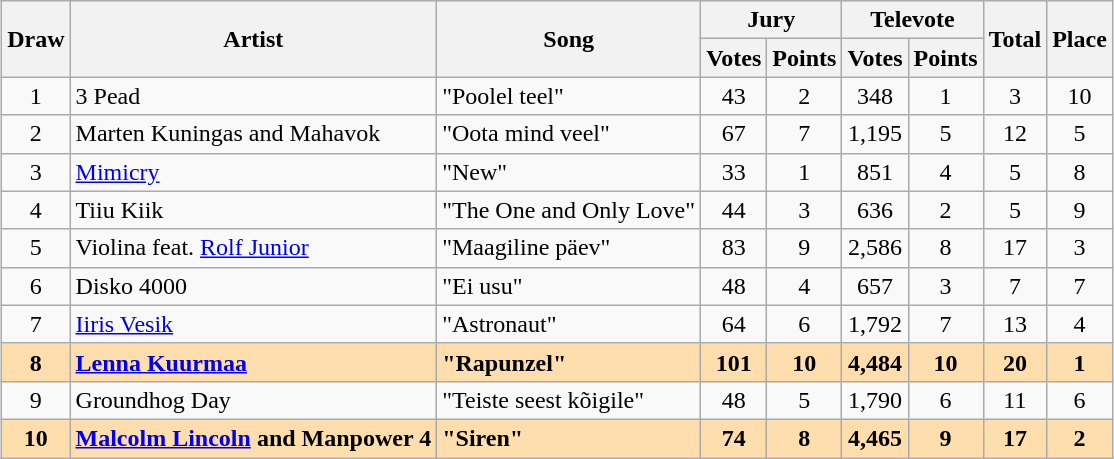<table class="sortable wikitable" style="margin: 1em auto 1em auto; text-align:center">
<tr>
<th rowspan="2">Draw</th>
<th rowspan="2">Artist</th>
<th rowspan="2">Song</th>
<th colspan="2">Jury</th>
<th colspan="2">Televote</th>
<th rowspan="2">Total</th>
<th rowspan="2">Place</th>
</tr>
<tr>
<th>Votes</th>
<th>Points</th>
<th>Votes</th>
<th>Points</th>
</tr>
<tr>
<td>1</td>
<td align="left">3 Pead</td>
<td align="left">"Poolel teel"</td>
<td>43</td>
<td>2</td>
<td>348</td>
<td>1</td>
<td>3</td>
<td>10</td>
</tr>
<tr>
<td>2</td>
<td align="left">Marten Kuningas and Mahavok</td>
<td align="left">"Oota mind veel"</td>
<td>67</td>
<td>7</td>
<td>1,195</td>
<td>5</td>
<td>12</td>
<td>5</td>
</tr>
<tr>
<td>3</td>
<td align="left"><a href='#'>Mimicry</a></td>
<td align="left">"New"</td>
<td>33</td>
<td>1</td>
<td>851</td>
<td>4</td>
<td>5</td>
<td>8</td>
</tr>
<tr>
<td>4</td>
<td align="left">Tiiu Kiik</td>
<td align="left">"The One and Only Love"</td>
<td>44</td>
<td>3</td>
<td>636</td>
<td>2</td>
<td>5</td>
<td>9</td>
</tr>
<tr>
<td>5</td>
<td align="left">Violina feat. <a href='#'>Rolf Junior</a></td>
<td align="left">"Maagiline päev"</td>
<td>83</td>
<td>9</td>
<td>2,586</td>
<td>8</td>
<td>17</td>
<td>3</td>
</tr>
<tr>
<td>6</td>
<td align="left">Disko 4000</td>
<td align="left">"Ei usu"</td>
<td>48</td>
<td>4</td>
<td>657</td>
<td>3</td>
<td>7</td>
<td>7</td>
</tr>
<tr>
<td>7</td>
<td align="left"><a href='#'>Iiris Vesik</a></td>
<td align="left">"Astronaut"</td>
<td>64</td>
<td>6</td>
<td>1,792</td>
<td>7</td>
<td>13</td>
<td>4</td>
</tr>
<tr style="font-weight:bold; background:navajowhite;">
<td>8</td>
<td align="left"><a href='#'>Lenna Kuurmaa</a></td>
<td align="left">"Rapunzel"</td>
<td>101</td>
<td>10</td>
<td>4,484</td>
<td>10</td>
<td>20</td>
<td>1</td>
</tr>
<tr>
<td>9</td>
<td align="left">Groundhog Day</td>
<td align="left">"Teiste seest kõigile"</td>
<td>48</td>
<td>5</td>
<td>1,790</td>
<td>6</td>
<td>11</td>
<td>6</td>
</tr>
<tr style="font-weight:bold; background:navajowhite;">
<td>10</td>
<td align="left"><a href='#'>Malcolm Lincoln</a> and Manpower 4</td>
<td align="left">"Siren"</td>
<td>74</td>
<td>8</td>
<td>4,465</td>
<td>9</td>
<td>17</td>
<td>2</td>
</tr>
</table>
